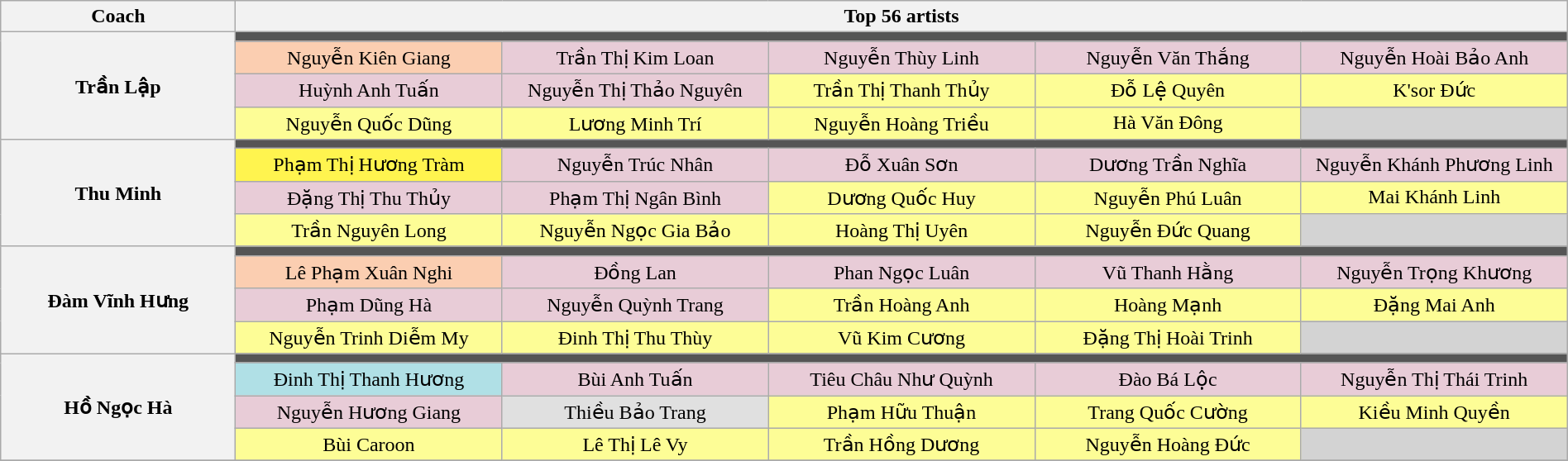<table class="wikitable" style="text-align:center; width:100%;">
<tr>
<th width="15%">Coach</th>
<th width="85%" colspan="5">Top 56 artists</th>
</tr>
<tr>
<th rowspan="4">Trần Lập</th>
<td colspan="5" style="background:#555555;"></td>
</tr>
<tr>
<td width="17%" style="background:#FBCEB1">Nguyễn Kiên Giang</td>
<td width="17%" style="background:#E8CCD7">Trần Thị Kim Loan</td>
<td width="17%" style="background:#E8CCD7">Nguyễn Thùy Linh</td>
<td width="17%" style="background:#E8CCD7">Nguyễn Văn Thắng</td>
<td width="17%" style="background:#E8CCD7">Nguyễn Hoài Bảo Anh</td>
</tr>
<tr>
<td width="17%" style="background:#E8CCD7">Huỳnh Anh Tuấn</td>
<td width="17%" style="background:#E8CCD7">Nguyễn Thị Thảo Nguyên</td>
<td width="17%" style="background:#FDFD96">Trần Thị Thanh Thủy</td>
<td width="17%" style="background:#FDFD96">Đỗ Lệ Quyên</td>
<td width="17%" style="background:#FDFD96">K'sor Đức</td>
</tr>
<tr>
<td width="17%" style="background:#FDFD96">Nguyễn Quốc Dũng</td>
<td width="17%" style="background:#FDFD96">Lương Minh Trí</td>
<td width="17%" style="background:#FDFD96">Nguyễn Hoàng Triều</td>
<td width="17%" style="background:#FDFD96">Hà Văn Đông</td>
<td style="background:lightgrey;"></td>
</tr>
<tr>
<th rowspan="4">Thu Minh</th>
<td colspan="5" style="background:#555555;"></td>
</tr>
<tr>
<td style="background:#FFF44F">Phạm Thị Hương Tràm</td>
<td style="background:#E8CCD7">Nguyễn Trúc Nhân</td>
<td style="background:#E8CCD7">Đỗ Xuân Sơn</td>
<td style="background:#E8CCD7">Dương Trần Nghĩa</td>
<td style="background:#E8CCD7">Nguyễn Khánh Phương Linh</td>
</tr>
<tr>
<td style="background:#E8CCD7">Đặng Thị Thu Thủy</td>
<td style="background:#E8CCD7">Phạm Thị Ngân Bình</td>
<td style="background:#FDFD96">Dương Quốc Huy</td>
<td style="background:#FDFD96">Nguyễn Phú Luân</td>
<td style="background:#FDFD96">Mai Khánh Linh</td>
</tr>
<tr>
<td style="background:#FDFD96">Trần Nguyên Long</td>
<td style="background:#FDFD96">Nguyễn Ngọc Gia Bảo</td>
<td style="background:#FDFD96">Hoàng Thị Uyên</td>
<td style="background:#FDFD96">Nguyễn Đức Quang</td>
<td style="background:lightgrey;"></td>
</tr>
<tr>
<th rowspan="4">Đàm Vĩnh Hưng</th>
<td colspan="5" style="background:#555555;"></td>
</tr>
<tr>
<td style="background:#FBCEB1">Lê Phạm Xuân Nghi</td>
<td style="background:#E8CCD7">Đồng Lan</td>
<td style="background:#E8CCD7">Phan Ngọc Luân</td>
<td style="background:#E8CCD7">Vũ Thanh Hằng</td>
<td style="background:#E8CCD7">Nguyễn Trọng Khương</td>
</tr>
<tr>
<td style="background:#E8CCD7">Phạm Dũng Hà</td>
<td style="background:#E8CCD7">Nguyễn Quỳnh Trang</td>
<td style="background:#FDFD96">Trần Hoàng Anh</td>
<td style="background:#FDFD96">Hoàng Mạnh</td>
<td style="background:#FDFD96">Đặng Mai Anh</td>
</tr>
<tr>
<td style="background:#FDFD96">Nguyễn Trinh Diễm My</td>
<td style="background:#FDFD96">Đinh Thị Thu Thùy</td>
<td style="background:#FDFD96">Vũ Kim Cương</td>
<td style="background:#FDFD96">Đặng Thị Hoài Trinh</td>
<td style="background:lightgrey;"></td>
</tr>
<tr>
<th rowspan="4">Hồ Ngọc Hà</th>
<td colspan="5" style="background:#555555;"></td>
</tr>
<tr>
<td style="background:#B0E0E6">Đinh Thị Thanh Hương</td>
<td style="background:#E8CCD7">Bùi Anh Tuấn</td>
<td style="background:#E8CCD7">Tiêu Châu Như Quỳnh</td>
<td style="background:#E8CCD7">Đào Bá Lộc</td>
<td style="background:#E8CCD7">Nguyễn Thị Thái Trinh</td>
</tr>
<tr>
<td style="background:#E8CCD7">Nguyễn Hương Giang</td>
<td style="background:#E0E0E0">Thiều Bảo Trang</td>
<td style="background:#FDFD96">Phạm Hữu Thuận</td>
<td style="background:#FDFD96">Trang Quốc Cường</td>
<td style="background:#FDFD96">Kiều Minh Quyền</td>
</tr>
<tr>
<td style="background:#FDFD96">Bùi Caroon</td>
<td style="background:#FDFD96">Lê Thị Lê Vy</td>
<td style="background:#FDFD96">Trần Hồng Dương</td>
<td style="background:#FDFD96">Nguyễn Hoàng Đức</td>
<td style="background:lightgrey;"></td>
</tr>
<tr>
</tr>
</table>
